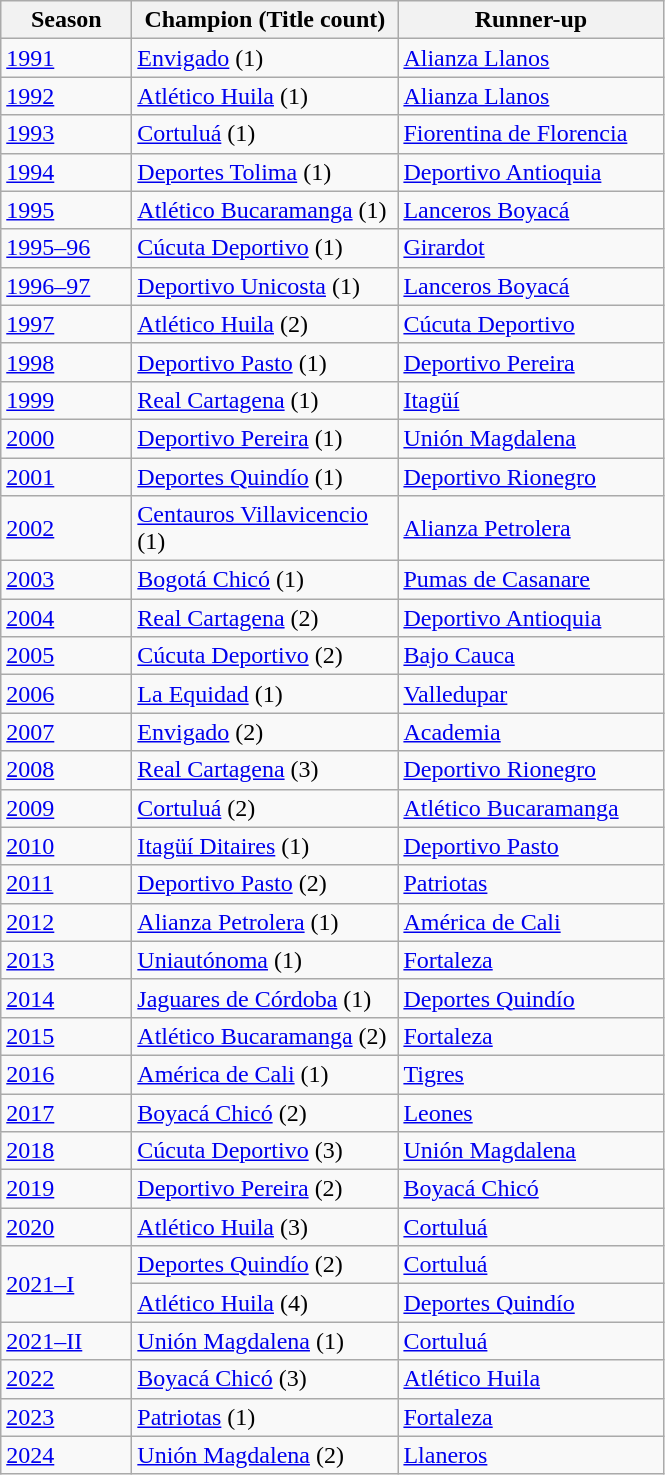<table class="wikitable sortable">
<tr>
<th width=80px>Season</th>
<th width=170px>Champion (Title count)</th>
<th width=170px>Runner-up</th>
</tr>
<tr>
<td><a href='#'>1991</a></td>
<td><a href='#'>Envigado</a> (1)</td>
<td><a href='#'>Alianza Llanos</a></td>
</tr>
<tr>
<td><a href='#'>1992</a></td>
<td><a href='#'>Atlético Huila</a> (1)</td>
<td><a href='#'>Alianza Llanos</a></td>
</tr>
<tr>
<td><a href='#'>1993</a></td>
<td><a href='#'>Cortuluá</a> (1)</td>
<td><a href='#'>Fiorentina de Florencia</a></td>
</tr>
<tr>
<td><a href='#'>1994</a></td>
<td><a href='#'>Deportes Tolima</a> (1)</td>
<td><a href='#'>Deportivo Antioquia</a></td>
</tr>
<tr>
<td><a href='#'>1995</a></td>
<td><a href='#'>Atlético Bucaramanga</a> (1)</td>
<td><a href='#'>Lanceros Boyacá</a></td>
</tr>
<tr>
<td><a href='#'>1995–96</a></td>
<td><a href='#'>Cúcuta Deportivo</a> (1)</td>
<td><a href='#'>Girardot</a></td>
</tr>
<tr>
<td><a href='#'>1996–97</a></td>
<td><a href='#'>Deportivo Unicosta</a> (1)</td>
<td><a href='#'>Lanceros Boyacá</a></td>
</tr>
<tr>
<td><a href='#'>1997</a></td>
<td><a href='#'>Atlético Huila</a> (2)</td>
<td><a href='#'>Cúcuta Deportivo</a></td>
</tr>
<tr>
<td><a href='#'>1998</a></td>
<td><a href='#'>Deportivo Pasto</a> (1)</td>
<td><a href='#'>Deportivo Pereira</a></td>
</tr>
<tr>
<td><a href='#'>1999</a></td>
<td><a href='#'>Real Cartagena</a> (1)</td>
<td><a href='#'>Itagüí</a></td>
</tr>
<tr>
<td><a href='#'>2000</a></td>
<td><a href='#'>Deportivo Pereira</a> (1)</td>
<td><a href='#'>Unión Magdalena</a></td>
</tr>
<tr>
<td><a href='#'>2001</a></td>
<td><a href='#'>Deportes Quindío</a> (1)</td>
<td><a href='#'>Deportivo Rionegro</a></td>
</tr>
<tr>
<td><a href='#'>2002</a></td>
<td><a href='#'>Centauros Villavicencio</a> (1)</td>
<td><a href='#'>Alianza Petrolera</a></td>
</tr>
<tr>
<td><a href='#'>2003</a></td>
<td><a href='#'>Bogotá Chicó</a> (1)</td>
<td><a href='#'>Pumas de Casanare</a></td>
</tr>
<tr>
<td><a href='#'>2004</a></td>
<td><a href='#'>Real Cartagena</a> (2)</td>
<td><a href='#'>Deportivo Antioquia</a></td>
</tr>
<tr>
<td><a href='#'>2005</a></td>
<td><a href='#'>Cúcuta Deportivo</a> (2)</td>
<td><a href='#'>Bajo Cauca</a></td>
</tr>
<tr>
<td><a href='#'>2006</a></td>
<td><a href='#'>La Equidad</a> (1)</td>
<td><a href='#'>Valledupar</a></td>
</tr>
<tr>
<td><a href='#'>2007</a></td>
<td><a href='#'>Envigado</a> (2)</td>
<td><a href='#'>Academia</a></td>
</tr>
<tr>
<td><a href='#'>2008</a></td>
<td><a href='#'>Real Cartagena</a> (3)</td>
<td><a href='#'>Deportivo Rionegro</a></td>
</tr>
<tr>
<td><a href='#'>2009</a></td>
<td><a href='#'>Cortuluá</a> (2)</td>
<td><a href='#'>Atlético Bucaramanga</a></td>
</tr>
<tr>
<td><a href='#'>2010</a></td>
<td><a href='#'>Itagüí Ditaires</a> (1)</td>
<td><a href='#'>Deportivo Pasto</a></td>
</tr>
<tr>
<td><a href='#'>2011</a></td>
<td><a href='#'>Deportivo Pasto</a> (2)</td>
<td><a href='#'>Patriotas</a></td>
</tr>
<tr>
<td><a href='#'>2012</a></td>
<td><a href='#'>Alianza Petrolera</a> (1)</td>
<td><a href='#'>América de Cali</a></td>
</tr>
<tr>
<td><a href='#'>2013</a></td>
<td><a href='#'>Uniautónoma</a> (1)</td>
<td><a href='#'>Fortaleza</a></td>
</tr>
<tr>
<td><a href='#'>2014</a></td>
<td><a href='#'>Jaguares de Córdoba</a> (1)</td>
<td><a href='#'>Deportes Quindío</a></td>
</tr>
<tr>
<td><a href='#'>2015</a></td>
<td><a href='#'>Atlético Bucaramanga</a> (2)</td>
<td><a href='#'>Fortaleza</a></td>
</tr>
<tr>
<td><a href='#'>2016</a></td>
<td><a href='#'>América de Cali</a> (1)</td>
<td><a href='#'>Tigres</a></td>
</tr>
<tr>
<td><a href='#'>2017</a></td>
<td><a href='#'>Boyacá Chicó</a> (2)</td>
<td><a href='#'>Leones</a></td>
</tr>
<tr>
<td><a href='#'>2018</a></td>
<td><a href='#'>Cúcuta Deportivo</a> (3)</td>
<td><a href='#'>Unión Magdalena</a></td>
</tr>
<tr>
<td><a href='#'>2019</a></td>
<td><a href='#'>Deportivo Pereira</a> (2)</td>
<td><a href='#'>Boyacá Chicó</a></td>
</tr>
<tr>
<td><a href='#'>2020</a></td>
<td><a href='#'>Atlético Huila</a> (3)</td>
<td><a href='#'>Cortuluá</a></td>
</tr>
<tr>
<td rowspan="2"><a href='#'>2021–I</a></td>
<td><a href='#'>Deportes Quindío</a> (2)</td>
<td><a href='#'>Cortuluá</a></td>
</tr>
<tr>
<td><a href='#'>Atlético Huila</a> (4)</td>
<td><a href='#'>Deportes Quindío</a></td>
</tr>
<tr>
<td><a href='#'>2021–II</a></td>
<td><a href='#'>Unión Magdalena</a> (1)</td>
<td><a href='#'>Cortuluá</a></td>
</tr>
<tr>
<td><a href='#'>2022</a></td>
<td><a href='#'>Boyacá Chicó</a> (3)</td>
<td><a href='#'>Atlético Huila</a></td>
</tr>
<tr>
<td><a href='#'>2023</a></td>
<td><a href='#'>Patriotas</a> (1)</td>
<td><a href='#'>Fortaleza</a></td>
</tr>
<tr>
<td><a href='#'>2024</a></td>
<td><a href='#'>Unión Magdalena</a> (2)</td>
<td><a href='#'>Llaneros</a></td>
</tr>
</table>
